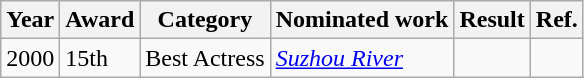<table class="wikitable">
<tr>
<th>Year</th>
<th>Award</th>
<th>Category</th>
<th>Nominated work</th>
<th>Result</th>
<th>Ref.</th>
</tr>
<tr>
<td>2000</td>
<td>15th</td>
<td>Best Actress</td>
<td><em><a href='#'>Suzhou River</a></em></td>
<td></td>
<td></td>
</tr>
</table>
